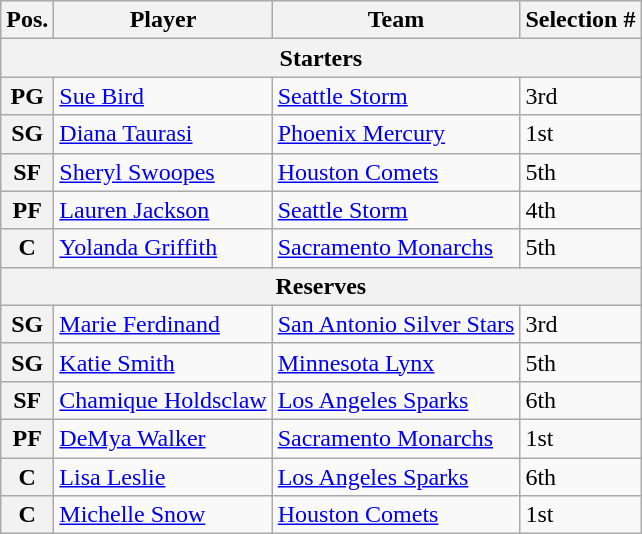<table class="wikitable">
<tr>
<th>Pos.</th>
<th>Player</th>
<th>Team</th>
<th>Selection #</th>
</tr>
<tr>
<th colspan="5">Starters</th>
</tr>
<tr>
<th>PG</th>
<td> <a href='#'>Sue Bird</a></td>
<td><a href='#'>Seattle Storm</a></td>
<td>3rd</td>
</tr>
<tr>
<th>SG</th>
<td> <a href='#'>Diana Taurasi</a></td>
<td><a href='#'>Phoenix Mercury</a></td>
<td>1st</td>
</tr>
<tr>
<th>SF</th>
<td> <a href='#'>Sheryl Swoopes</a></td>
<td><a href='#'>Houston Comets</a></td>
<td>5th</td>
</tr>
<tr>
<th>PF</th>
<td> <a href='#'>Lauren Jackson</a></td>
<td><a href='#'>Seattle Storm</a></td>
<td>4th</td>
</tr>
<tr>
<th>C</th>
<td> <a href='#'>Yolanda Griffith</a></td>
<td><a href='#'>Sacramento Monarchs</a></td>
<td>5th</td>
</tr>
<tr>
<th colspan="5">Reserves</th>
</tr>
<tr>
<th>SG</th>
<td> <a href='#'>Marie Ferdinand</a></td>
<td><a href='#'>San Antonio Silver Stars</a></td>
<td>3rd</td>
</tr>
<tr>
<th>SG</th>
<td> <a href='#'>Katie Smith</a></td>
<td><a href='#'>Minnesota Lynx</a></td>
<td>5th</td>
</tr>
<tr>
<th>SF</th>
<td> <a href='#'>Chamique Holdsclaw</a></td>
<td><a href='#'>Los Angeles Sparks</a></td>
<td>6th</td>
</tr>
<tr>
<th>PF</th>
<td> <a href='#'>DeMya Walker</a></td>
<td><a href='#'>Sacramento Monarchs</a></td>
<td>1st</td>
</tr>
<tr>
<th>C</th>
<td> <a href='#'>Lisa Leslie</a></td>
<td><a href='#'>Los Angeles Sparks</a></td>
<td>6th</td>
</tr>
<tr>
<th>C</th>
<td> <a href='#'>Michelle Snow</a></td>
<td><a href='#'>Houston Comets</a></td>
<td>1st</td>
</tr>
</table>
